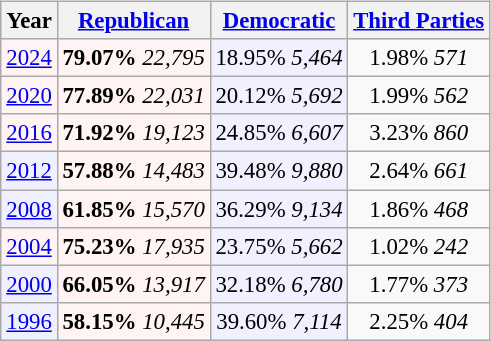<table class="wikitable" style="float:right; font-size:95%;">
<tr bgcolor=lightgrey>
<th>Year</th>
<th><a href='#'>Republican</a></th>
<th><a href='#'>Democratic</a></th>
<th><a href='#'>Third Parties</a></th>
</tr>
<tr>
<td align="center" bgcolor="#fff3f3"><a href='#'>2024</a></td>
<td align="center" bgcolor="#fff3f3"><strong>79.07%</strong> <em>22,795</em></td>
<td align="center" bgcolor="#f0f0ff">18.95% <em>5,464</em></td>
<td align="center">1.98% <em>571</em></td>
</tr>
<tr>
<td align="center" bgcolor="#fff3f3"><a href='#'>2020</a></td>
<td align="center" bgcolor="#fff3f3"><strong>77.89%</strong> <em>22,031</em></td>
<td align="center" bgcolor="#f0f0ff">20.12% <em>5,692</em></td>
<td align="center">1.99% <em>562</em></td>
</tr>
<tr>
<td align="center" bgcolor="#fff3f3"><a href='#'>2016</a></td>
<td align="center" bgcolor="#fff3f3"><strong>71.92%</strong> <em>19,123</em></td>
<td align="center" bgcolor="#f0f0ff">24.85% <em>6,607</em></td>
<td align="center">3.23% <em>860</em></td>
</tr>
<tr>
<td align="center" bgcolor="#f0f0ff"><a href='#'>2012</a></td>
<td align="center" bgcolor="#fff3f3"><strong>57.88%</strong> <em>14,483</em></td>
<td align="center" bgcolor="#f0f0ff">39.48% <em>9,880</em></td>
<td align="center">2.64% <em>661</em></td>
</tr>
<tr>
<td align="center" bgcolor="#f0f0ff"><a href='#'>2008</a></td>
<td align="center" bgcolor="#fff3f3"><strong>61.85%</strong> <em>15,570</em></td>
<td align="center" bgcolor="#f0f0ff">36.29% <em>9,134</em></td>
<td align="center">1.86% <em>468</em></td>
</tr>
<tr>
<td align="center" bgcolor="#fff3f3"><a href='#'>2004</a></td>
<td align="center" bgcolor="#fff3f3"><strong>75.23%</strong> <em>17,935</em></td>
<td align="center" bgcolor="#f0f0ff">23.75% <em>5,662</em></td>
<td align="center">1.02% <em>242</em></td>
</tr>
<tr>
<td align="center" bgcolor="#f0f0ff"><a href='#'>2000</a></td>
<td align="center" bgcolor="#fff3f3"><strong>66.05%</strong> <em>13,917</em></td>
<td align="center" bgcolor="#f0f0ff">32.18% <em>6,780</em></td>
<td align="center">1.77% <em>373</em></td>
</tr>
<tr>
<td align="center" bgcolor="#f0f0ff"><a href='#'>1996</a></td>
<td align="center" bgcolor="#fff3f3"><strong>58.15%</strong> <em>10,445</em></td>
<td align="center" bgcolor="#f0f0ff">39.60% <em>7,114</em></td>
<td align="center">2.25% <em>404</em></td>
</tr>
</table>
